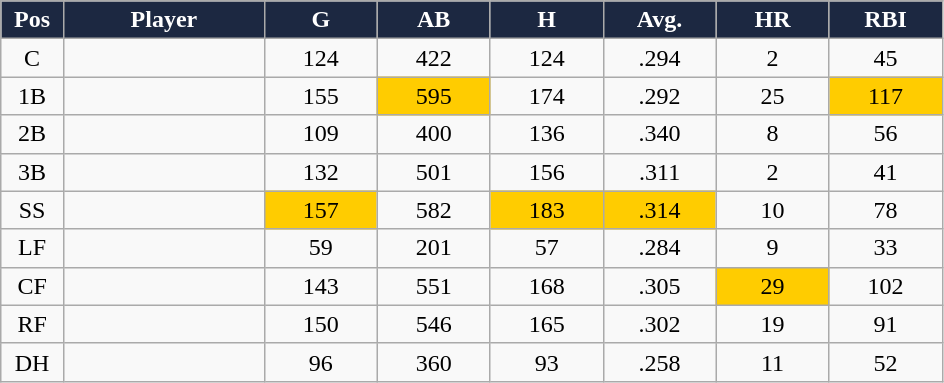<table class="wikitable sortable">
<tr>
<th style="background:#1c2841; color:white; width:5%;">Pos</th>
<th style="background:#1c2841; color:white; width:16%;">Player</th>
<th style="background:#1c2841; color:white; width:9%;">G</th>
<th style="background:#1c2841; color:white; width:9%;">AB</th>
<th style="background:#1c2841; color:white; width:9%;">H</th>
<th style="background:#1c2841; color:white; width:9%;">Avg.</th>
<th style="background:#1c2841; color:white; width:9%;">HR</th>
<th style="background:#1c2841; color:white; width:9%;">RBI</th>
</tr>
<tr style="text-align:center;">
<td>C</td>
<td></td>
<td>124</td>
<td>422</td>
<td>124</td>
<td>.294</td>
<td>2</td>
<td>45</td>
</tr>
<tr style="text-align:center;">
<td>1B</td>
<td></td>
<td>155</td>
<td style="background:#fc0;">595</td>
<td>174</td>
<td>.292</td>
<td>25</td>
<td style="background:#fc0;">117</td>
</tr>
<tr style="text-align:center;">
<td>2B</td>
<td></td>
<td>109</td>
<td>400</td>
<td>136</td>
<td>.340</td>
<td>8</td>
<td>56</td>
</tr>
<tr style="text-align:center;">
<td>3B</td>
<td></td>
<td>132</td>
<td>501</td>
<td>156</td>
<td>.311</td>
<td>2</td>
<td>41</td>
</tr>
<tr style="text-align:center;">
<td>SS</td>
<td></td>
<td style="background:#fc0;">157</td>
<td>582</td>
<td style="background:#fc0;">183</td>
<td style="background:#fc0;">.314</td>
<td>10</td>
<td>78</td>
</tr>
<tr style="text-align:center;">
<td>LF</td>
<td></td>
<td>59</td>
<td>201</td>
<td>57</td>
<td>.284</td>
<td>9</td>
<td>33</td>
</tr>
<tr style="text-align:center;">
<td>CF</td>
<td></td>
<td>143</td>
<td>551</td>
<td>168</td>
<td>.305</td>
<td style="background:#fc0;">29</td>
<td>102</td>
</tr>
<tr style="text-align:center;">
<td>RF</td>
<td></td>
<td>150</td>
<td>546</td>
<td>165</td>
<td>.302</td>
<td>19</td>
<td>91</td>
</tr>
<tr style="text-align:center;">
<td>DH</td>
<td></td>
<td>96</td>
<td>360</td>
<td>93</td>
<td>.258</td>
<td>11</td>
<td>52</td>
</tr>
</table>
